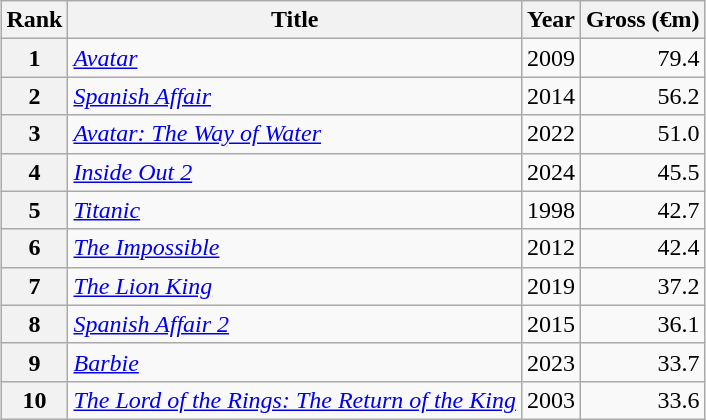<table class="wikitable" style="margin:1em auto;">
<tr>
<th>Rank</th>
<th>Title</th>
<th>Year</th>
<th>Gross (€m)</th>
</tr>
<tr>
<th align = "center">1</th>
<td><em><a href='#'>Avatar</a></em></td>
<td align = "center">2009</td>
<td align = "right">79.4</td>
</tr>
<tr>
<th align = "center">2</th>
<td><em><a href='#'>Spanish Affair</a></em></td>
<td align = "center">2014</td>
<td align = "right">56.2</td>
</tr>
<tr>
<th align = "center">3</th>
<td><em><a href='#'>Avatar: The Way of Water</a></em></td>
<td align = "center">2022</td>
<td align = "right">51.0</td>
</tr>
<tr>
<th align="center">4</th>
<td><em><a href='#'>Inside Out 2</a></em></td>
<td align="center">2024</td>
<td align="right">45.5</td>
</tr>
<tr>
<th align="center">5</th>
<td><em><a href='#'>Titanic</a></em></td>
<td align="center">1998</td>
<td align="right">42.7</td>
</tr>
<tr>
<th align="center">6</th>
<td><em><a href='#'>The Impossible</a></em></td>
<td align="center">2012</td>
<td align="right">42.4</td>
</tr>
<tr>
<th align="center">7</th>
<td><em><a href='#'>The Lion King</a></em></td>
<td align="center">2019</td>
<td align="right">37.2</td>
</tr>
<tr>
<th align="center">8</th>
<td><em><a href='#'>Spanish Affair 2</a></em></td>
<td align="center">2015</td>
<td align="right">36.1</td>
</tr>
<tr>
<th align="center">9</th>
<td><em><a href='#'>Barbie</a></em></td>
<td align="center">2023</td>
<td align="right">33.7</td>
</tr>
<tr>
<th align="center">10</th>
<td><em><a href='#'>The Lord of the Rings: The Return of the King</a></em></td>
<td align="center">2003</td>
<td align="right">33.6</td>
</tr>
</table>
